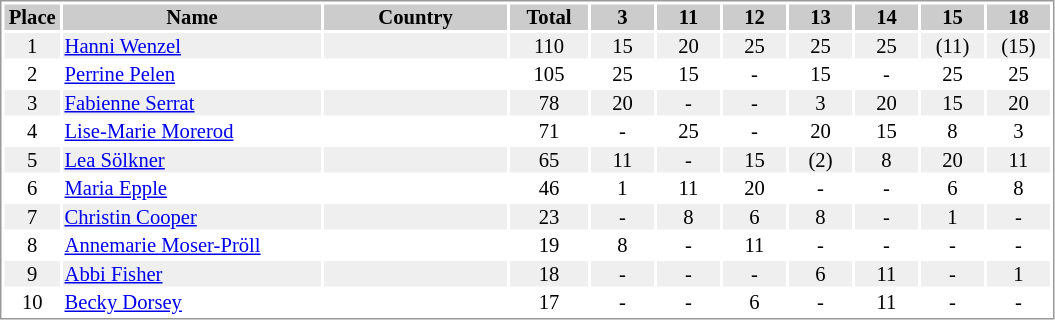<table border="0" style="border: 1px solid #999; background-color:#FFFFFF; text-align:center; font-size:86%; line-height:15px;">
<tr align="center" bgcolor="#CCCCCC">
<th width=35>Place</th>
<th width=170>Name</th>
<th width=120>Country</th>
<th width=50>Total</th>
<th width=40>3</th>
<th width=40>11</th>
<th width=40>12</th>
<th width=40>13</th>
<th width=40>14</th>
<th width=40>15</th>
<th width=40>18</th>
</tr>
<tr bgcolor="#EFEFEF">
<td>1</td>
<td align="left"><a href='#'>Hanni Wenzel</a></td>
<td align="left"></td>
<td>110</td>
<td>15</td>
<td>20</td>
<td>25</td>
<td>25</td>
<td>25</td>
<td>(11)</td>
<td>(15)</td>
</tr>
<tr>
<td>2</td>
<td align="left"><a href='#'>Perrine Pelen</a></td>
<td align="left"></td>
<td>105</td>
<td>25</td>
<td>15</td>
<td>-</td>
<td>15</td>
<td>-</td>
<td>25</td>
<td>25</td>
</tr>
<tr bgcolor="#EFEFEF">
<td>3</td>
<td align="left"><a href='#'>Fabienne Serrat</a></td>
<td align="left"></td>
<td>78</td>
<td>20</td>
<td>-</td>
<td>-</td>
<td>3</td>
<td>20</td>
<td>15</td>
<td>20</td>
</tr>
<tr>
<td>4</td>
<td align="left"><a href='#'>Lise-Marie Morerod</a></td>
<td align="left"></td>
<td>71</td>
<td>-</td>
<td>25</td>
<td>-</td>
<td>20</td>
<td>15</td>
<td>8</td>
<td>3</td>
</tr>
<tr bgcolor="#EFEFEF">
<td>5</td>
<td align="left"><a href='#'>Lea Sölkner</a></td>
<td align="left"></td>
<td>65</td>
<td>11</td>
<td>-</td>
<td>15</td>
<td>(2)</td>
<td>8</td>
<td>20</td>
<td>11</td>
</tr>
<tr>
<td>6</td>
<td align="left"><a href='#'>Maria Epple</a></td>
<td align="left"></td>
<td>46</td>
<td>1</td>
<td>11</td>
<td>20</td>
<td>-</td>
<td>-</td>
<td>6</td>
<td>8</td>
</tr>
<tr bgcolor="#EFEFEF">
<td>7</td>
<td align="left"><a href='#'>Christin Cooper</a></td>
<td align="left"></td>
<td>23</td>
<td>-</td>
<td>8</td>
<td>6</td>
<td>8</td>
<td>-</td>
<td>1</td>
<td>-</td>
</tr>
<tr>
<td>8</td>
<td align="left"><a href='#'>Annemarie Moser-Pröll</a></td>
<td align="left"></td>
<td>19</td>
<td>8</td>
<td>-</td>
<td>11</td>
<td>-</td>
<td>-</td>
<td>-</td>
<td>-</td>
</tr>
<tr bgcolor="#EFEFEF">
<td>9</td>
<td align="left"><a href='#'>Abbi Fisher</a></td>
<td align="left"></td>
<td>18</td>
<td>-</td>
<td>-</td>
<td>-</td>
<td>6</td>
<td>11</td>
<td>-</td>
<td>1</td>
</tr>
<tr>
<td>10</td>
<td align="left"><a href='#'>Becky Dorsey</a></td>
<td align="left"></td>
<td>17</td>
<td>-</td>
<td>-</td>
<td>6</td>
<td>-</td>
<td>11</td>
<td>-</td>
<td>-</td>
</tr>
</table>
